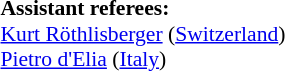<table style="width:50%; font-size:90%;">
<tr>
<td><br><br>
<strong>Assistant referees:</strong>
<br><a href='#'>Kurt Röthlisberger</a> (<a href='#'>Switzerland</a>)
<br><a href='#'>Pietro d'Elia</a> (<a href='#'>Italy</a>)</td>
</tr>
</table>
